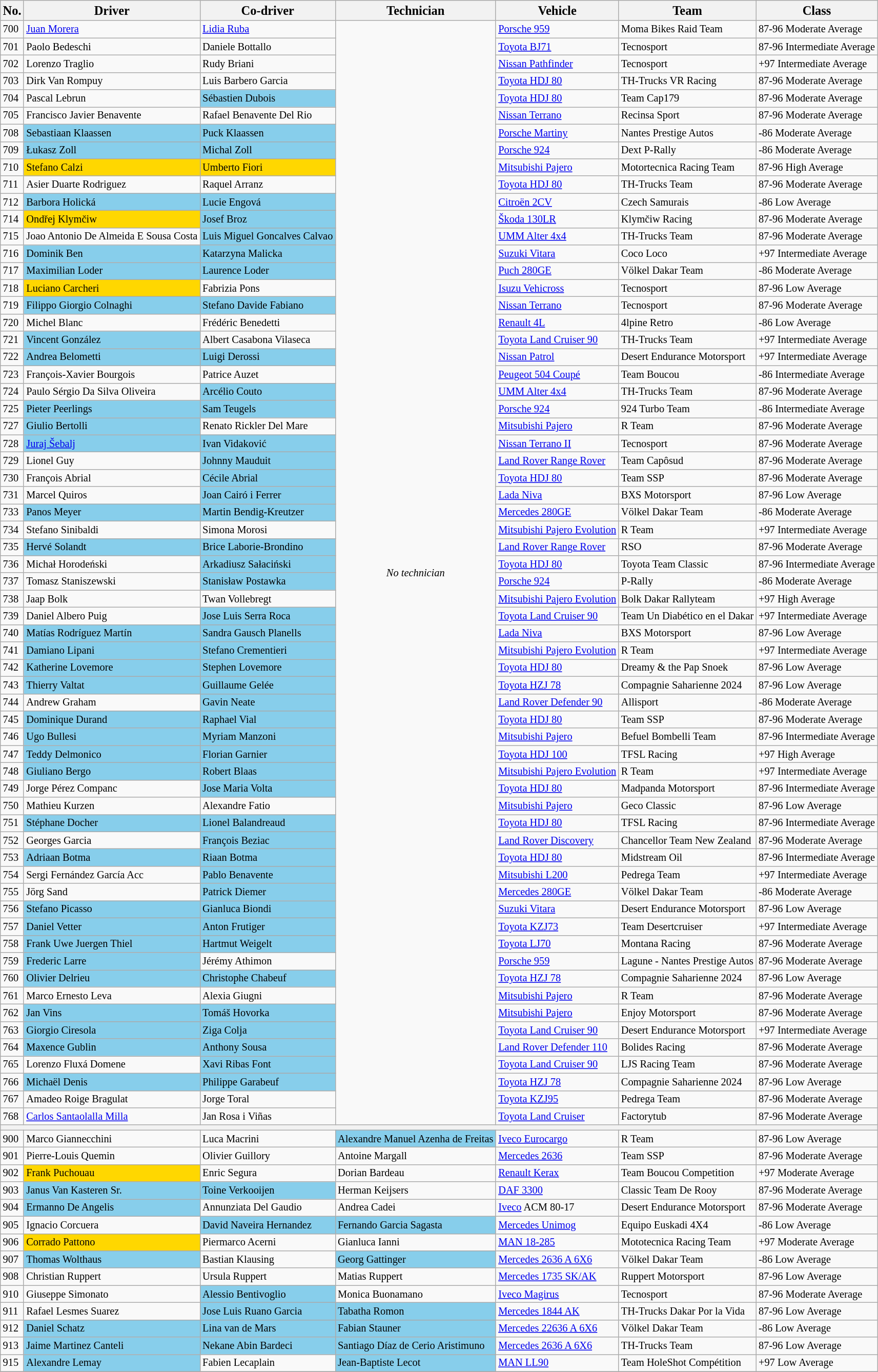<table class="wikitable sortable" style="font-size:85%;">
<tr>
<th><big>No.</big></th>
<th><big>Driver</big></th>
<th><big>Co-driver</big></th>
<th><big>Technician</big></th>
<th><big>Vehicle</big></th>
<th><big>Team</big></th>
<th><big>Class</big></th>
</tr>
<tr>
<td>700</td>
<td> <a href='#'>Juan Morera</a></td>
<td> <a href='#'>Lidia Ruba</a></td>
<td rowspan="64" style="text-align:center;"><em>No technician</em></td>
<td><a href='#'>Porsche 959</a></td>
<td>Moma Bikes Raid Team</td>
<td>87-96 Moderate Average</td>
</tr>
<tr>
<td>701</td>
<td> Paolo Bedeschi</td>
<td> Daniele Bottallo</td>
<td><a href='#'>Toyota BJ71</a></td>
<td>Tecnosport</td>
<td>87-96 Intermediate Average</td>
</tr>
<tr>
<td>702</td>
<td> Lorenzo Traglio</td>
<td> Rudy Briani</td>
<td><a href='#'>Nissan Pathfinder</a></td>
<td>Tecnosport</td>
<td>+97 Intermediate Average</td>
</tr>
<tr>
<td>703</td>
<td> Dirk Van Rompuy</td>
<td> Luis Barbero Garcia</td>
<td><a href='#'>Toyota HDJ 80</a></td>
<td>TH-Trucks VR Racing</td>
<td>87-96 Moderate Average</td>
</tr>
<tr>
<td>704</td>
<td> Pascal Lebrun</td>
<td style="background:skyblue;"> Sébastien Dubois</td>
<td><a href='#'>Toyota HDJ 80</a></td>
<td>Team Cap179</td>
<td>87-96 Moderate Average</td>
</tr>
<tr>
<td>705</td>
<td> Francisco Javier Benavente</td>
<td> Rafael Benavente Del Rio</td>
<td><a href='#'>Nissan Terrano</a></td>
<td>Recinsa Sport</td>
<td>87-96 Moderate Average</td>
</tr>
<tr>
<td>708</td>
<td style="background:skyblue;"> Sebastiaan Klaassen</td>
<td style="background:skyblue;"> Puck Klaassen</td>
<td><a href='#'>Porsche Martiny</a></td>
<td>Nantes Prestige Autos</td>
<td>-86 Moderate Average</td>
</tr>
<tr>
<td>709</td>
<td style="background:skyblue;"> Łukasz Zoll</td>
<td style="background:skyblue;"> Michal Zoll</td>
<td><a href='#'>Porsche 924</a></td>
<td>Dext P-Rally</td>
<td>-86 Moderate Average</td>
</tr>
<tr>
<td>710</td>
<td style="background:gold;"> Stefano Calzi</td>
<td style="background:gold;"> Umberto Fiori</td>
<td><a href='#'>Mitsubishi Pajero</a></td>
<td>Motortecnica Racing Team</td>
<td>87-96 High Average</td>
</tr>
<tr>
<td>711</td>
<td> Asier Duarte Rodriguez</td>
<td> Raquel Arranz</td>
<td><a href='#'>Toyota HDJ 80</a></td>
<td>TH-Trucks Team</td>
<td>87-96 Moderate Average</td>
</tr>
<tr>
<td>712</td>
<td style="background:skyblue;"> Barbora Holická</td>
<td style="background:skyblue;"> Lucie Engová</td>
<td><a href='#'>Citroën 2CV</a></td>
<td>Czech Samurais</td>
<td>-86 Low Average</td>
</tr>
<tr>
<td>714</td>
<td style="background:gold;"> Ondřej Klymčiw</td>
<td style="background:skyblue;"> Josef Broz</td>
<td><a href='#'>Škoda 130LR</a></td>
<td>Klymčiw Racing</td>
<td>87-96 Moderate Average</td>
</tr>
<tr>
<td>715</td>
<td> Joao Antonio De Almeida E Sousa Costa</td>
<td style="background:skyblue;"> Luis Miguel Goncalves Calvao</td>
<td><a href='#'>UMM Alter 4x4</a></td>
<td>TH-Trucks Team</td>
<td>87-96 Moderate Average</td>
</tr>
<tr>
<td>716</td>
<td style="background:skyblue;"> Dominik Ben</td>
<td style="background:skyblue;"> Katarzyna Malicka</td>
<td><a href='#'>Suzuki Vitara</a></td>
<td>Coco Loco</td>
<td>+97 Intermediate Average</td>
</tr>
<tr>
<td>717</td>
<td style="background:skyblue;"> Maximilian Loder</td>
<td style="background:skyblue;"> Laurence Loder</td>
<td><a href='#'>Puch 280GE</a></td>
<td>Völkel Dakar Team</td>
<td>-86 Moderate Average</td>
</tr>
<tr>
<td>718</td>
<td style="background:gold;"> Luciano Carcheri</td>
<td> Fabrizia Pons</td>
<td><a href='#'>Isuzu Vehicross</a></td>
<td>Tecnosport</td>
<td>87-96 Low Average</td>
</tr>
<tr>
<td>719</td>
<td style="background:skyblue;"> Filippo Giorgio Colnaghi</td>
<td style="background:skyblue;"> Stefano Davide Fabiano</td>
<td><a href='#'>Nissan Terrano</a></td>
<td>Tecnosport</td>
<td>87-96 Moderate Average</td>
</tr>
<tr>
<td>720</td>
<td> Michel Blanc</td>
<td> Frédéric Benedetti</td>
<td><a href='#'>Renault 4L</a></td>
<td>4lpine Retro</td>
<td>-86 Low Average</td>
</tr>
<tr>
<td>721</td>
<td style="background:skyblue;"> Vincent González</td>
<td> Albert Casabona Vilaseca</td>
<td><a href='#'>Toyota Land Cruiser 90</a></td>
<td>TH-Trucks Team</td>
<td>+97 Intermediate Average</td>
</tr>
<tr>
<td>722</td>
<td style="background:skyblue;"> Andrea Belometti</td>
<td style="background:skyblue;"> Luigi Derossi</td>
<td><a href='#'>Nissan Patrol</a></td>
<td>Desert Endurance Motorsport</td>
<td>+97 Intermediate Average</td>
</tr>
<tr>
<td>723</td>
<td> François-Xavier Bourgois</td>
<td> Patrice Auzet</td>
<td><a href='#'>Peugeot 504 Coupé</a></td>
<td>Team Boucou</td>
<td>-86 Intermediate Average</td>
</tr>
<tr>
<td>724</td>
<td> Paulo Sérgio Da Silva Oliveira</td>
<td style="background:skyblue;"> Arcélio Couto</td>
<td><a href='#'>UMM Alter 4x4</a></td>
<td>TH-Trucks Team</td>
<td>87-96 Moderate Average</td>
</tr>
<tr>
<td>725</td>
<td style="background:skyblue;"> Pieter Peerlings</td>
<td style="background:skyblue;"> Sam Teugels</td>
<td><a href='#'>Porsche 924</a></td>
<td>924 Turbo Team</td>
<td>-86 Intermediate Average</td>
</tr>
<tr>
<td>727</td>
<td style="background:skyblue;"> Giulio Bertolli</td>
<td> Renato Rickler Del Mare</td>
<td><a href='#'>Mitsubishi Pajero</a></td>
<td>R Team</td>
<td>87-96 Moderate Average</td>
</tr>
<tr>
<td>728</td>
<td style="background:skyblue;"> <a href='#'>Juraj Šebalj</a></td>
<td style="background:skyblue;"> Ivan Vidaković</td>
<td><a href='#'>Nissan Terrano II</a></td>
<td>Tecnosport</td>
<td>87-96 Moderate Average</td>
</tr>
<tr>
<td>729</td>
<td> Lionel Guy</td>
<td style="background:skyblue;"> Johnny Mauduit</td>
<td><a href='#'>Land Rover Range Rover</a></td>
<td>Team Capôsud</td>
<td>87-96 Moderate Average</td>
</tr>
<tr>
<td>730</td>
<td> François Abrial</td>
<td style="background:skyblue;"> Cécile Abrial</td>
<td><a href='#'>Toyota HDJ 80</a></td>
<td>Team SSP</td>
<td>87-96 Moderate Average</td>
</tr>
<tr>
<td>731</td>
<td> Marcel Quiros</td>
<td style="background:skyblue;"> Joan Cairó i Ferrer</td>
<td><a href='#'>Lada Niva</a></td>
<td>BXS Motorsport</td>
<td>87-96 Low Average</td>
</tr>
<tr>
<td>733</td>
<td style="background:skyblue;"> Panos Meyer</td>
<td style="background:skyblue;"> Martin Bendig-Kreutzer</td>
<td><a href='#'>Mercedes 280GE</a></td>
<td>Völkel Dakar Team</td>
<td>-86 Moderate Average</td>
</tr>
<tr>
<td>734</td>
<td> Stefano Sinibaldi</td>
<td> Simona Morosi</td>
<td><a href='#'>Mitsubishi Pajero Evolution</a></td>
<td>R Team</td>
<td>+97 Intermediate Average</td>
</tr>
<tr>
<td>735</td>
<td style="background:skyblue;"> Hervé Solandt</td>
<td style="background:skyblue;"> Brice Laborie-Brondino</td>
<td><a href='#'>Land Rover Range Rover</a></td>
<td>RSO</td>
<td>87-96 Moderate Average</td>
</tr>
<tr>
<td>736</td>
<td> Michał Horodeński</td>
<td style="background:skyblue;"> Arkadiusz Sałaciński</td>
<td><a href='#'>Toyota HDJ 80</a></td>
<td>Toyota Team Classic</td>
<td>87-96 Intermediate Average</td>
</tr>
<tr>
<td>737</td>
<td> Tomasz Staniszewski</td>
<td style="background:skyblue;"> Stanisław Postawka</td>
<td><a href='#'>Porsche 924</a></td>
<td>P-Rally</td>
<td>-86 Moderate Average</td>
</tr>
<tr>
<td>738</td>
<td> Jaap Bolk</td>
<td> Twan Vollebregt</td>
<td><a href='#'>Mitsubishi Pajero Evolution</a></td>
<td>Bolk Dakar Rallyteam</td>
<td>+97 High Average</td>
</tr>
<tr>
<td>739</td>
<td> Daniel Albero Puig</td>
<td style="background:skyblue;"> Jose Luis Serra Roca</td>
<td><a href='#'>Toyota Land Cruiser 90</a></td>
<td>Team Un Diabético en el Dakar</td>
<td>+97 Intermediate Average</td>
</tr>
<tr>
<td>740</td>
<td style="background:skyblue;"> Matías Rodríguez Martín</td>
<td style="background:skyblue;"> Sandra Gausch Planells</td>
<td><a href='#'>Lada Niva</a></td>
<td>BXS Motorsport</td>
<td>87-96 Low Average</td>
</tr>
<tr>
<td>741</td>
<td style="background:skyblue;"> Damiano Lipani</td>
<td style="background:skyblue;"> Stefano Crementieri</td>
<td><a href='#'>Mitsubishi Pajero Evolution</a></td>
<td>R Team</td>
<td>+97 Intermediate Average</td>
</tr>
<tr>
<td>742</td>
<td style="background:skyblue;"> Katherine Lovemore</td>
<td style="background:skyblue;"> Stephen Lovemore</td>
<td><a href='#'>Toyota HDJ 80</a></td>
<td>Dreamy & the Pap Snoek</td>
<td>87-96 Low Average</td>
</tr>
<tr>
<td>743</td>
<td style="background:skyblue;"> Thierry Valtat</td>
<td style="background:skyblue;"> Guillaume Gelée</td>
<td><a href='#'>Toyota HZJ 78</a></td>
<td>Compagnie Saharienne 2024</td>
<td>87-96 Low Average</td>
</tr>
<tr>
<td>744</td>
<td> Andrew Graham</td>
<td style="background:skyblue;"> Gavin Neate</td>
<td><a href='#'>Land Rover Defender 90</a></td>
<td>Allisport</td>
<td>-86 Moderate Average</td>
</tr>
<tr>
<td>745</td>
<td style="background:skyblue;"> Dominique Durand</td>
<td style="background:skyblue;"> Raphael Vial</td>
<td><a href='#'>Toyota HDJ 80</a></td>
<td>Team SSP</td>
<td>87-96 Moderate Average</td>
</tr>
<tr>
<td>746</td>
<td style="background:skyblue;"> Ugo Bullesi</td>
<td style="background:skyblue;"> Myriam Manzoni</td>
<td><a href='#'>Mitsubishi Pajero</a></td>
<td>Befuel Bombelli Team</td>
<td>87-96 Intermediate Average</td>
</tr>
<tr>
<td>747</td>
<td style="background:skyblue;"> Teddy Delmonico</td>
<td style="background:skyblue;"> Florian Garnier</td>
<td><a href='#'>Toyota HDJ 100</a></td>
<td>TFSL Racing</td>
<td>+97 High Average</td>
</tr>
<tr>
<td>748</td>
<td style="background:skyblue;"> Giuliano Bergo</td>
<td style="background:skyblue;"> Robert Blaas</td>
<td><a href='#'>Mitsubishi Pajero Evolution</a></td>
<td>R Team</td>
<td>+97 Intermediate Average</td>
</tr>
<tr>
<td>749</td>
<td> Jorge Pérez Companc</td>
<td style="background:skyblue;"> Jose Maria Volta</td>
<td><a href='#'>Toyota HDJ 80</a></td>
<td>Madpanda Motorsport</td>
<td>87-96 Intermediate Average</td>
</tr>
<tr>
<td>750</td>
<td> Mathieu Kurzen</td>
<td> Alexandre Fatio</td>
<td><a href='#'>Mitsubishi Pajero</a></td>
<td>Geco Classic</td>
<td>87-96 Low Average</td>
</tr>
<tr>
<td>751</td>
<td style="background:skyblue;"> Stéphane Docher</td>
<td style="background:skyblue;"> Lionel Balandreaud</td>
<td><a href='#'>Toyota HDJ 80</a></td>
<td>TFSL Racing</td>
<td>87-96 Intermediate Average</td>
</tr>
<tr>
<td>752</td>
<td> Georges Garcia</td>
<td style="background:skyblue;"> François Beziac</td>
<td><a href='#'>Land Rover Discovery</a></td>
<td>Chancellor Team New Zealand</td>
<td>87-96 Moderate Average</td>
</tr>
<tr>
<td>753</td>
<td style="background:skyblue;"> Adriaan Botma</td>
<td style="background:skyblue;"> Riaan Botma</td>
<td><a href='#'>Toyota HDJ 80</a></td>
<td>Midstream Oil</td>
<td>87-96 Intermediate Average</td>
</tr>
<tr>
<td>754</td>
<td> Sergi Fernández García Acc</td>
<td style="background:skyblue;"> Pablo Benavente</td>
<td><a href='#'>Mitsubishi L200</a></td>
<td>Pedrega Team</td>
<td>+97 Intermediate Average</td>
</tr>
<tr>
<td>755</td>
<td> Jörg Sand</td>
<td style="background:skyblue;"> Patrick Diemer</td>
<td><a href='#'>Mercedes 280GE</a></td>
<td>Völkel Dakar Team</td>
<td>-86 Moderate Average</td>
</tr>
<tr>
<td>756</td>
<td style="background:skyblue;"> Stefano Picasso</td>
<td style="background:skyblue;"> Gianluca Biondi</td>
<td><a href='#'>Suzuki Vitara</a></td>
<td>Desert Endurance Motorsport</td>
<td>87-96 Low Average</td>
</tr>
<tr>
<td>757</td>
<td style="background:skyblue;"> Daniel Vetter</td>
<td style="background:skyblue;"> Anton Frutiger</td>
<td><a href='#'>Toyota KZJ73</a></td>
<td>Team Desertcruiser</td>
<td>+97 Intermediate Average</td>
</tr>
<tr>
<td>758</td>
<td style="background:skyblue;"> Frank Uwe Juergen Thiel</td>
<td style="background:skyblue;"> Hartmut Weigelt</td>
<td><a href='#'>Toyota LJ70</a></td>
<td>Montana Racing</td>
<td>87-96 Moderate Average</td>
</tr>
<tr>
<td>759</td>
<td style="background:skyblue;"> Frederic Larre</td>
<td> Jérémy Athimon</td>
<td><a href='#'>Porsche 959</a></td>
<td>Lagune - Nantes Prestige Autos</td>
<td>87-96 Moderate Average</td>
</tr>
<tr>
<td>760</td>
<td style="background:skyblue;"> Olivier Delrieu</td>
<td style="background:skyblue;"> Christophe Chabeuf</td>
<td><a href='#'>Toyota HZJ 78</a></td>
<td>Compagnie Saharienne 2024</td>
<td>87-96 Low Average</td>
</tr>
<tr>
<td>761</td>
<td> Marco Ernesto Leva</td>
<td> Alexia Giugni</td>
<td><a href='#'>Mitsubishi Pajero</a></td>
<td>R Team</td>
<td>87-96 Moderate Average</td>
</tr>
<tr>
<td>762</td>
<td style="background:skyblue;"> Jan Vins</td>
<td style="background:skyblue;"> Tomáš Hovorka</td>
<td><a href='#'>Mitsubishi Pajero</a></td>
<td>Enjoy Motorsport</td>
<td>87-96 Moderate Average</td>
</tr>
<tr>
<td>763</td>
<td style="background:skyblue;"> Giorgio Ciresola</td>
<td style="background:skyblue;"> Ziga Colja</td>
<td><a href='#'>Toyota Land Cruiser 90</a></td>
<td>Desert Endurance Motorsport</td>
<td>+97 Intermediate Average</td>
</tr>
<tr>
<td>764</td>
<td style="background:skyblue;"> Maxence Gublin</td>
<td style="background:skyblue;"> Anthony Sousa</td>
<td><a href='#'>Land Rover Defender 110</a></td>
<td>Bolides Racing</td>
<td>87-96 Moderate Average</td>
</tr>
<tr>
<td>765</td>
<td> Lorenzo Fluxá Domene</td>
<td style="background:skyblue;"> Xavi Ribas Font</td>
<td><a href='#'>Toyota Land Cruiser 90</a></td>
<td>LJS Racing Team</td>
<td>87-96 Moderate Average</td>
</tr>
<tr>
<td>766</td>
<td style="background:skyblue;"> Michaël Denis</td>
<td style="background:skyblue;"> Philippe Garabeuf</td>
<td><a href='#'>Toyota HZJ 78</a></td>
<td>Compagnie Saharienne 2024</td>
<td>87-96 Low Average</td>
</tr>
<tr>
<td>767</td>
<td> Amadeo Roige Bragulat</td>
<td> Jorge Toral</td>
<td><a href='#'>Toyota KZJ95</a></td>
<td>Pedrega Team</td>
<td>87-96 Moderate Average</td>
</tr>
<tr>
<td>768</td>
<td> <a href='#'>Carlos Santaolalla Milla</a></td>
<td> Jan Rosa i Viñas</td>
<td><a href='#'>Toyota Land Cruiser</a></td>
<td>Factorytub</td>
<td>87-96 Moderate Average</td>
</tr>
<tr>
<th colspan=7></th>
</tr>
<tr>
<td>900</td>
<td> Marco Giannecchini</td>
<td> Luca Macrini</td>
<td style="background:skyblue;"> Alexandre Manuel Azenha de Freitas</td>
<td><a href='#'>Iveco Eurocargo</a></td>
<td>R Team</td>
<td>87-96 Low Average</td>
</tr>
<tr>
<td>901</td>
<td> Pierre-Louis Quemin</td>
<td> Olivier Guillory</td>
<td> Antoine Margall</td>
<td><a href='#'>Mercedes 2636</a></td>
<td>Team SSP</td>
<td>87-96 Moderate Average</td>
</tr>
<tr>
<td>902</td>
<td style="background:gold;"> Frank Puchouau</td>
<td> Enric Segura</td>
<td> Dorian Bardeau</td>
<td><a href='#'>Renault Kerax</a></td>
<td>Team Boucou Competition</td>
<td>+97 Moderate Average</td>
</tr>
<tr>
<td>903</td>
<td style="background:skyblue;"> Janus Van Kasteren Sr.</td>
<td style="background:skyblue;"> Toine Verkooijen</td>
<td> Herman Keijsers</td>
<td><a href='#'>DAF 3300</a></td>
<td>Classic Team De Rooy</td>
<td>87-96 Moderate Average</td>
</tr>
<tr>
<td>904</td>
<td style="background:skyblue;"> Ermanno De Angelis</td>
<td> Annunziata Del Gaudio</td>
<td> Andrea Cadei</td>
<td><a href='#'>Iveco</a> ACM 80-17</td>
<td>Desert Endurance Motorsport</td>
<td>87-96 Moderate Average</td>
</tr>
<tr>
<td>905</td>
<td> Ignacio Corcuera</td>
<td style="background:skyblue;"> David Naveira Hernandez</td>
<td style="background:skyblue;"> Fernando Garcia Sagasta</td>
<td><a href='#'>Mercedes Unimog</a></td>
<td>Equipo Euskadi 4X4</td>
<td>-86 Low Average</td>
</tr>
<tr>
<td>906</td>
<td style="background:gold;"> Corrado Pattono</td>
<td> Piermarco Acerni</td>
<td> Gianluca Ianni</td>
<td><a href='#'>MAN 18-285</a></td>
<td>Mototecnica Racing Team</td>
<td>+97 Moderate Average</td>
</tr>
<tr>
<td>907</td>
<td style="background:skyblue;"> Thomas Wolthaus</td>
<td> Bastian Klausing</td>
<td style="background:skyblue;"> Georg Gattinger</td>
<td><a href='#'>Mercedes 2636 A 6X6</a></td>
<td>Völkel Dakar Team</td>
<td>-86 Low Average</td>
</tr>
<tr>
<td>908</td>
<td> Christian Ruppert</td>
<td> Ursula Ruppert</td>
<td> Matias Ruppert</td>
<td><a href='#'>Mercedes 1735 SK/AK</a></td>
<td>Ruppert Motorsport</td>
<td>87-96 Low Average</td>
</tr>
<tr>
<td>910</td>
<td> Giuseppe Simonato</td>
<td style="background:skyblue;"> Alessio Bentivoglio</td>
<td> Monica Buonamano</td>
<td><a href='#'>Iveco Magirus</a></td>
<td>Tecnosport</td>
<td>87-96 Moderate Average</td>
</tr>
<tr>
<td>911</td>
<td> Rafael Lesmes Suarez</td>
<td style="background:skyblue;"> Jose Luis Ruano Garcia</td>
<td style="background:skyblue;"> Tabatha Romon</td>
<td><a href='#'>Mercedes 1844 AK</a></td>
<td>TH-Trucks Dakar Por la Vida</td>
<td>87-96 Low Average</td>
</tr>
<tr>
<td>912</td>
<td style="background:skyblue;"> Daniel Schatz</td>
<td style="background:skyblue;"> Lina van de Mars</td>
<td style="background:skyblue;"> Fabian Stauner</td>
<td><a href='#'>Mercedes 22636 A 6X6</a></td>
<td>Völkel Dakar Team</td>
<td>-86 Low Average</td>
</tr>
<tr>
<td>913</td>
<td style="background:skyblue;"> Jaime Martinez Canteli</td>
<td style="background:skyblue;"> Nekane Abin Bardeci</td>
<td style="background:skyblue;"> Santiago Díaz de Cerio Aristimuno</td>
<td><a href='#'>Mercedes 2636 A 6X6</a></td>
<td>TH-Trucks Team</td>
<td>87-96 Low Average</td>
</tr>
<tr>
<td>915</td>
<td style="background:skyblue;"> Alexandre Lemay</td>
<td> Fabien Lecaplain</td>
<td style="background:skyblue;"> Jean-Baptiste Lecot</td>
<td><a href='#'>MAN LL90</a></td>
<td>Team HoleShot Compétition</td>
<td>+97 Low Average</td>
</tr>
<tr>
</tr>
</table>
